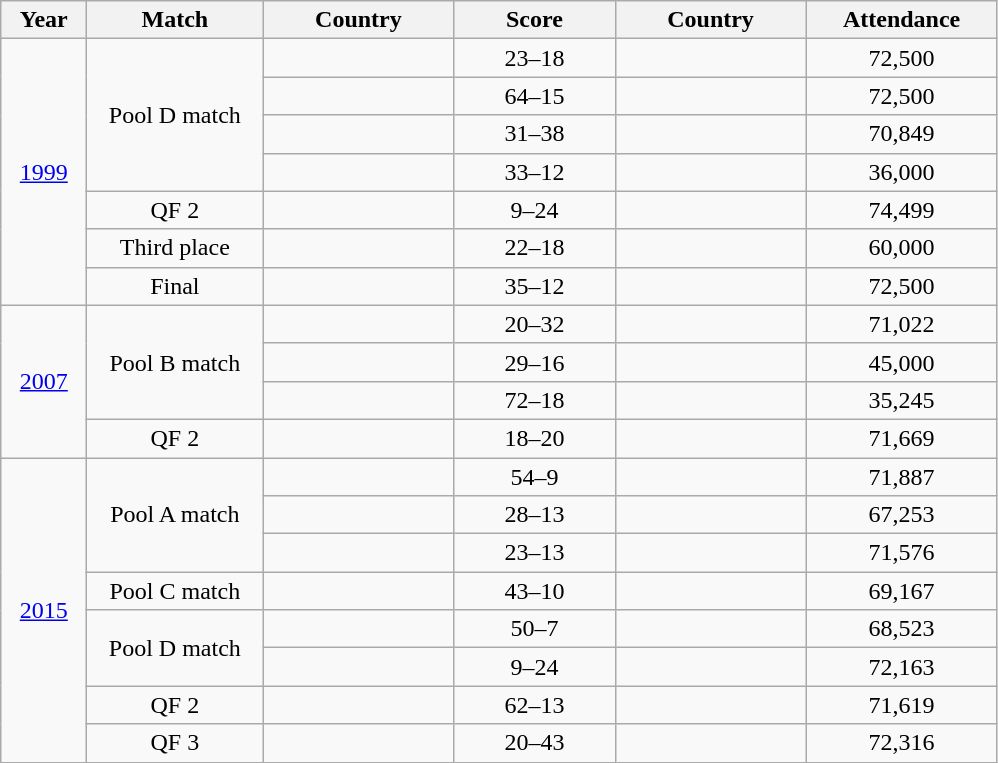<table class="wikitable" style="text-align:center">
<tr>
<th width="50">Year</th>
<th width="110">Match</th>
<th width="120">Country</th>
<th width="100">Score</th>
<th width="120">Country</th>
<th width="120">Attendance</th>
</tr>
<tr>
<td rowspan="7"><a href='#'>1999</a></td>
<td rowspan="4">Pool D match</td>
<td align=right></td>
<td>23–18</td>
<td align=left></td>
<td>72,500</td>
</tr>
<tr>
<td align=right></td>
<td>64–15</td>
<td align=left></td>
<td>72,500</td>
</tr>
<tr>
<td align=right></td>
<td>31–38</td>
<td align=left></td>
<td>70,849</td>
</tr>
<tr>
<td align=right></td>
<td>33–12</td>
<td align=left></td>
<td>36,000</td>
</tr>
<tr>
<td>QF 2</td>
<td align=right></td>
<td>9–24</td>
<td align=left></td>
<td>74,499</td>
</tr>
<tr>
<td>Third place</td>
<td align=right></td>
<td>22–18</td>
<td align=left></td>
<td>60,000</td>
</tr>
<tr>
<td>Final</td>
<td align=right></td>
<td>35–12</td>
<td align=left></td>
<td>72,500</td>
</tr>
<tr>
<td rowspan="4"><a href='#'>2007</a></td>
<td rowspan="3">Pool B match</td>
<td align=right></td>
<td>20–32</td>
<td align=left></td>
<td>71,022</td>
</tr>
<tr>
<td align=right></td>
<td>29–16</td>
<td align=left></td>
<td>45,000</td>
</tr>
<tr>
<td align=right></td>
<td>72–18</td>
<td align=left></td>
<td>35,245</td>
</tr>
<tr>
<td>QF 2</td>
<td align=right></td>
<td>18–20</td>
<td align=left></td>
<td>71,669</td>
</tr>
<tr>
<td rowspan="8"><a href='#'>2015</a></td>
<td rowspan="3">Pool A match</td>
<td align=right></td>
<td>54–9</td>
<td align=left></td>
<td>71,887</td>
</tr>
<tr>
<td align=right></td>
<td>28–13</td>
<td align=left></td>
<td>67,253</td>
</tr>
<tr>
<td align=right></td>
<td>23–13</td>
<td align=left></td>
<td>71,576</td>
</tr>
<tr>
<td>Pool C match</td>
<td align=right></td>
<td>43–10</td>
<td align=left></td>
<td>69,167</td>
</tr>
<tr>
<td rowspan="2">Pool D match</td>
<td align=right></td>
<td>50–7</td>
<td align=left></td>
<td>68,523</td>
</tr>
<tr>
<td align=right></td>
<td>9–24</td>
<td align=left></td>
<td>72,163</td>
</tr>
<tr>
<td>QF 2</td>
<td align=right></td>
<td>62–13</td>
<td align=left></td>
<td>71,619</td>
</tr>
<tr>
<td>QF 3</td>
<td align=right></td>
<td>20–43</td>
<td align=left></td>
<td>72,316</td>
</tr>
</table>
